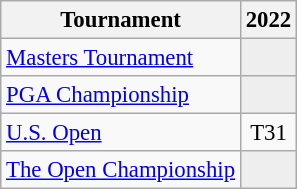<table class="wikitable" style="font-size:95%;text-align:center;">
<tr>
<th>Tournament</th>
<th>2022</th>
</tr>
<tr>
<td align=left><a href='#'>Masters Tournament</a></td>
<td style="background:#eeeeee;"></td>
</tr>
<tr>
<td align=left><a href='#'>PGA Championship</a></td>
<td style="background:#eeeeee;"></td>
</tr>
<tr>
<td align=left><a href='#'>U.S. Open</a></td>
<td>T31</td>
</tr>
<tr>
<td align=left><a href='#'>The Open Championship</a></td>
<td style="background:#eeeeee;"></td>
</tr>
</table>
